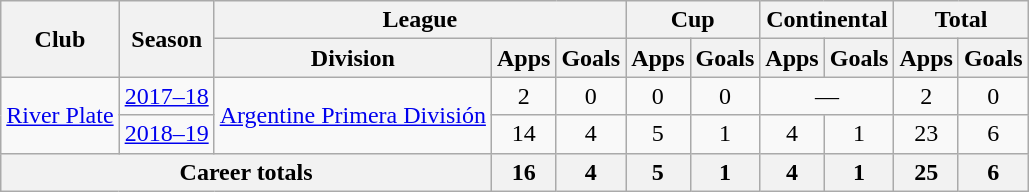<table class="wikitable" style="text-align:center">
<tr>
<th rowspan="2">Club</th>
<th rowspan="2">Season</th>
<th colspan="3">League</th>
<th colspan="2">Cup</th>
<th colspan="2">Continental</th>
<th colspan="2">Total</th>
</tr>
<tr>
<th>Division</th>
<th>Apps</th>
<th>Goals</th>
<th>Apps</th>
<th>Goals</th>
<th>Apps</th>
<th>Goals</th>
<th>Apps</th>
<th>Goals</th>
</tr>
<tr>
<td rowspan="2"><a href='#'>River Plate</a></td>
<td><a href='#'>2017–18</a></td>
<td rowspan="2"><a href='#'>Argentine Primera División</a></td>
<td>2</td>
<td>0</td>
<td>0</td>
<td>0</td>
<td colspan="2">—</td>
<td>2</td>
<td>0</td>
</tr>
<tr>
<td><a href='#'>2018–19</a></td>
<td>14</td>
<td>4</td>
<td>5</td>
<td>1</td>
<td>4</td>
<td>1</td>
<td>23</td>
<td>6</td>
</tr>
<tr>
<th colspan="3">Career totals</th>
<th>16</th>
<th>4</th>
<th>5</th>
<th>1</th>
<th>4</th>
<th>1</th>
<th>25</th>
<th>6</th>
</tr>
</table>
